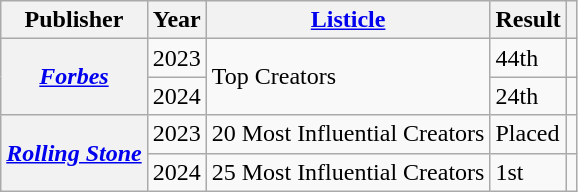<table class="wikitable plainrowheaders sortable">
<tr>
<th scope="col">Publisher</th>
<th scope="col">Year</th>
<th scope="col"><a href='#'>Listicle</a></th>
<th scope="col">Result</th>
<th scope="col" class="unsortable"></th>
</tr>
<tr>
<th rowspan="2" scope="row"><em><a href='#'>Forbes</a></em></th>
<td>2023</td>
<td rowspan="2">Top Creators</td>
<td>44th</td>
<td align="center"></td>
</tr>
<tr>
<td>2024</td>
<td>24th</td>
<td align="center"></td>
</tr>
<tr>
<th rowspan="2" scope="row"><em><a href='#'>Rolling Stone</a></em></th>
<td>2023</td>
<td>20 Most Influential Creators</td>
<td>Placed</td>
<td align="center"></td>
</tr>
<tr>
<td>2024</td>
<td>25 Most Influential Creators</td>
<td>1st</td>
<td align="center"></td>
</tr>
</table>
